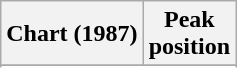<table class="wikitable sortable plainrowheaders" style="text-align:center">
<tr>
<th scope="col">Chart (1987)</th>
<th scope="col">Peak<br>position</th>
</tr>
<tr>
</tr>
<tr>
</tr>
</table>
